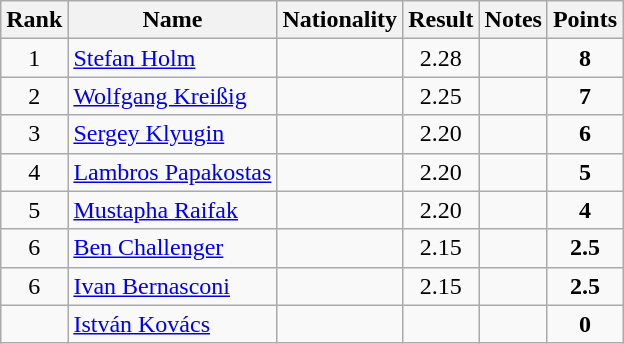<table class="wikitable sortable" style="text-align:center">
<tr>
<th>Rank</th>
<th>Name</th>
<th>Nationality</th>
<th>Result</th>
<th>Notes</th>
<th>Points</th>
</tr>
<tr>
<td>1</td>
<td align=left><a href='#'>Stefan Holm</a></td>
<td align=left></td>
<td>2.28</td>
<td></td>
<td><strong>8</strong></td>
</tr>
<tr>
<td>2</td>
<td align=left><a href='#'>Wolfgang Kreißig</a></td>
<td align=left></td>
<td>2.25</td>
<td></td>
<td><strong>7</strong></td>
</tr>
<tr>
<td>3</td>
<td align=left><a href='#'>Sergey Klyugin</a></td>
<td align=left></td>
<td>2.20</td>
<td></td>
<td><strong>6</strong></td>
</tr>
<tr>
<td>4</td>
<td align=left><a href='#'>Lambros Papakostas</a></td>
<td align=left></td>
<td>2.20</td>
<td></td>
<td><strong>5</strong></td>
</tr>
<tr>
<td>5</td>
<td align=left><a href='#'>Mustapha Raifak</a></td>
<td align=left></td>
<td>2.20</td>
<td></td>
<td><strong>4</strong></td>
</tr>
<tr>
<td>6</td>
<td align=left><a href='#'>Ben Challenger</a></td>
<td align=left></td>
<td>2.15</td>
<td></td>
<td><strong>2.5</strong></td>
</tr>
<tr>
<td>6</td>
<td align=left><a href='#'>Ivan Bernasconi</a></td>
<td align=left></td>
<td>2.15</td>
<td></td>
<td><strong>2.5</strong></td>
</tr>
<tr>
<td></td>
<td align=left><a href='#'>István Kovács</a></td>
<td align=left></td>
<td></td>
<td></td>
<td><strong>0</strong></td>
</tr>
</table>
